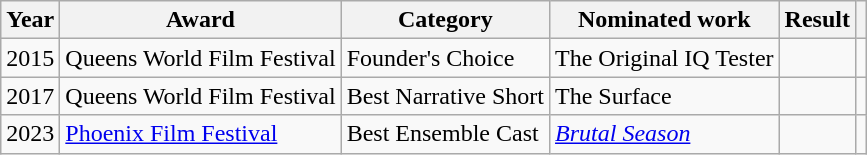<table class="wikitable unsortable">
<tr>
<th>Year</th>
<th>Award</th>
<th>Category</th>
<th>Nominated work</th>
<th>Result</th>
<th></th>
</tr>
<tr>
<td>2015</td>
<td>Queens World Film Festival</td>
<td>Founder's Choice</td>
<td>The Original IQ Tester</td>
<td></td>
<td></td>
</tr>
<tr>
<td>2017</td>
<td>Queens World Film Festival</td>
<td>Best Narrative Short</td>
<td>The Surface</td>
<td></td>
<td></td>
</tr>
<tr>
<td>2023</td>
<td><a href='#'>Phoenix Film Festival</a></td>
<td>Best Ensemble Cast</td>
<td><em><a href='#'>Brutal Season</a></em></td>
<td></td>
<td></td>
</tr>
</table>
